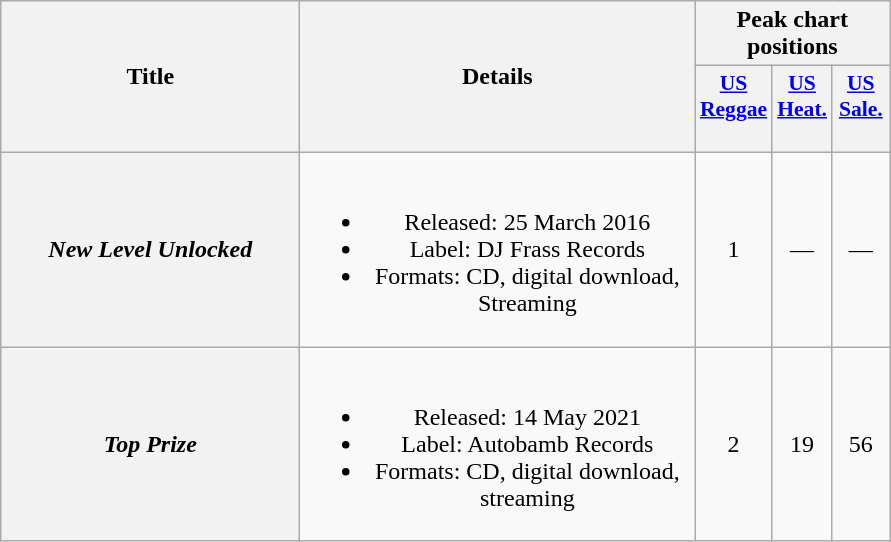<table class="wikitable plainrowheaders" style="text-align:center;">
<tr>
<th scope="col" rowspan="2" style="width:12em;">Title</th>
<th scope="col" rowspan="2" style="width:16em;">Details</th>
<th scope="col" colspan="3">Peak chart positions</th>
</tr>
<tr>
<th scope="col" style="width:2.2em;font-size:90%;"><a href='#'>US Reggae</a><br><br></th>
<th scope="col" style="width:2.2em;font-size:90%;"><a href='#'>US Heat.</a><br><br></th>
<th scope="col" style="width:2.2em;font-size:90%;"><a href='#'>US Sale.</a><br><br></th>
</tr>
<tr>
<th scope="row"><em>New Level Unlocked</em></th>
<td><br><ul><li>Released: 25 March 2016</li><li>Label: DJ Frass Records</li><li>Formats: CD, digital download, Streaming</li></ul></td>
<td>1</td>
<td>—</td>
<td>—</td>
</tr>
<tr>
<th scope="row"><em>Top Prize </em></th>
<td><br><ul><li>Released: 14 May 2021</li><li>Label: Autobamb Records</li><li>Formats: CD, digital download, streaming</li></ul></td>
<td>2</td>
<td>19</td>
<td>56</td>
</tr>
</table>
